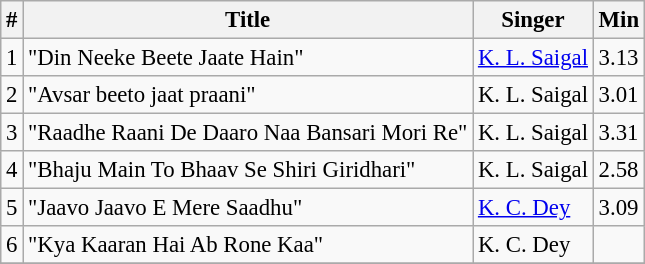<table class="wikitable" style="font-size:95%;">
<tr>
<th>#</th>
<th>Title</th>
<th>Singer</th>
<th>Min</th>
</tr>
<tr>
<td>1</td>
<td>"Din Neeke Beete Jaate Hain"</td>
<td><a href='#'>K. L. Saigal</a></td>
<td>3.13</td>
</tr>
<tr>
<td>2</td>
<td>"Avsar beeto jaat praani"</td>
<td>K. L. Saigal</td>
<td>3.01</td>
</tr>
<tr>
<td>3</td>
<td>"Raadhe Raani De Daaro Naa Bansari Mori Re"</td>
<td>K. L. Saigal</td>
<td>3.31</td>
</tr>
<tr>
<td>4</td>
<td>"Bhaju Main To Bhaav Se Shiri Giridhari"</td>
<td>K. L. Saigal</td>
<td>2.58</td>
</tr>
<tr>
<td>5</td>
<td>"Jaavo Jaavo E Mere Saadhu"</td>
<td><a href='#'>K. C. Dey</a></td>
<td>3.09</td>
</tr>
<tr>
<td>6</td>
<td>"Kya Kaaran Hai Ab Rone Kaa"</td>
<td>K. C. Dey</td>
<td></td>
</tr>
<tr>
</tr>
</table>
